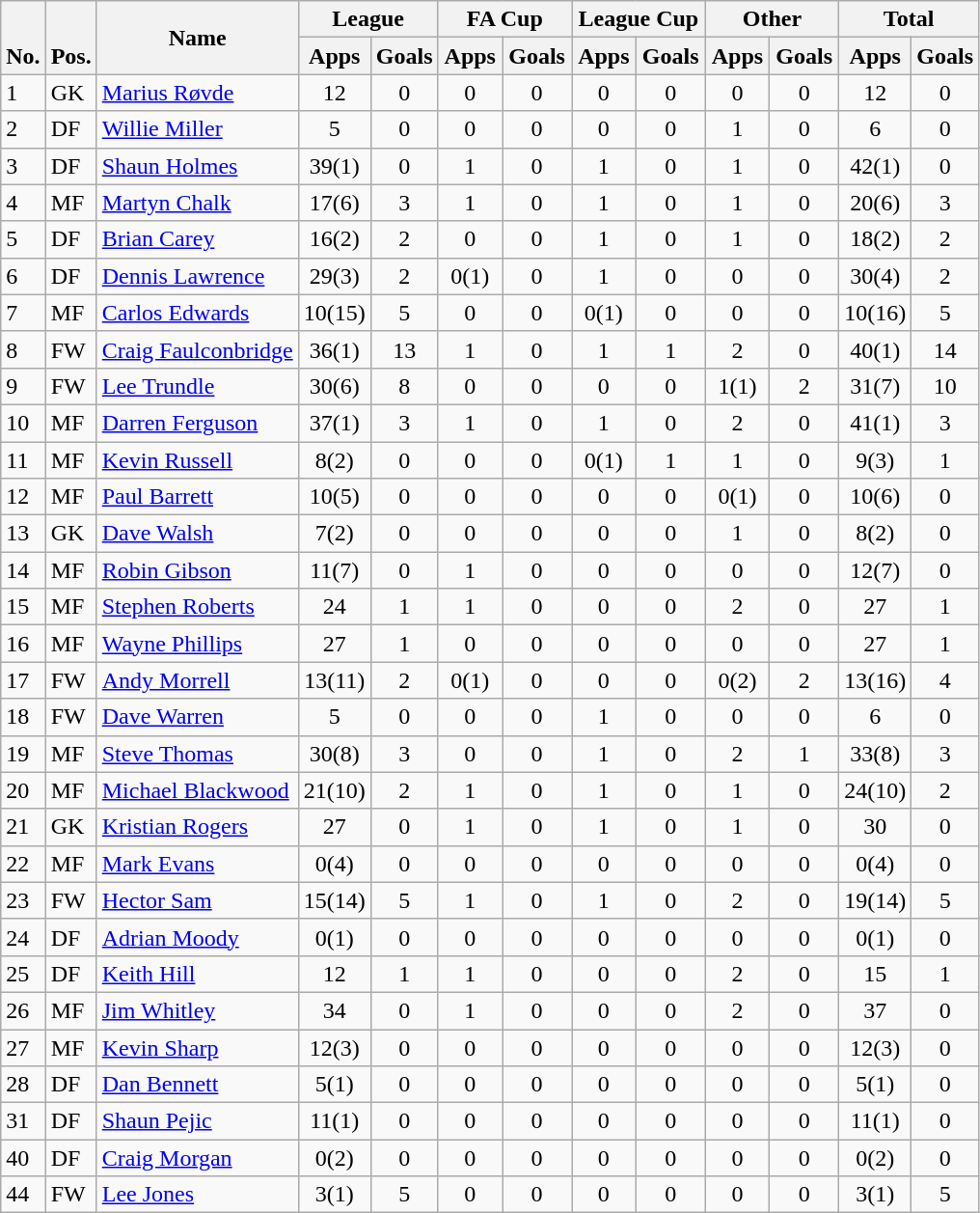<table class="wikitable" style="text-align:center">
<tr>
<th rowspan="2" valign="bottom">No.</th>
<th rowspan="2" valign="bottom">Pos.</th>
<th rowspan="2">Name</th>
<th colspan="2" width="85">League</th>
<th colspan="2" width="85">FA Cup</th>
<th colspan="2" width="85">League Cup</th>
<th colspan="2" width="85">Other</th>
<th colspan="2" width="85">Total</th>
</tr>
<tr>
<th>Apps</th>
<th>Goals</th>
<th>Apps</th>
<th>Goals</th>
<th>Apps</th>
<th>Goals</th>
<th>Apps</th>
<th>Goals</th>
<th>Apps</th>
<th>Goals</th>
</tr>
<tr>
<td align="left">1</td>
<td align="left">GK</td>
<td align="left"> <a href='#'>Marius Røvde</a></td>
<td>12</td>
<td>0</td>
<td>0</td>
<td>0</td>
<td>0</td>
<td>0</td>
<td>0</td>
<td>0</td>
<td>12</td>
<td>0</td>
</tr>
<tr>
<td align="left">2</td>
<td align="left">DF</td>
<td align="left"> <a href='#'>Willie Miller</a></td>
<td>5</td>
<td>0</td>
<td>0</td>
<td>0</td>
<td>0</td>
<td>0</td>
<td>1</td>
<td>0</td>
<td>6</td>
<td>0</td>
</tr>
<tr>
<td align="left">3</td>
<td align="left">DF</td>
<td align="left"> <a href='#'>Shaun Holmes</a></td>
<td>39(1)</td>
<td>0</td>
<td>1</td>
<td>0</td>
<td>1</td>
<td>0</td>
<td>1</td>
<td>0</td>
<td>42(1)</td>
<td>0</td>
</tr>
<tr>
<td align="left">4</td>
<td align="left">MF</td>
<td align="left"> <a href='#'>Martyn Chalk</a></td>
<td>17(6)</td>
<td>3</td>
<td>1</td>
<td>0</td>
<td>1</td>
<td>0</td>
<td>1</td>
<td>0</td>
<td>20(6)</td>
<td>3</td>
</tr>
<tr>
<td align="left">5</td>
<td align="left">DF</td>
<td align="left"> <a href='#'>Brian Carey</a></td>
<td>16(2)</td>
<td>2</td>
<td>0</td>
<td>0</td>
<td>1</td>
<td>0</td>
<td>1</td>
<td>0</td>
<td>18(2)</td>
<td>2</td>
</tr>
<tr>
<td align="left">6</td>
<td align="left">DF</td>
<td align="left"> <a href='#'>Dennis Lawrence</a></td>
<td>29(3)</td>
<td>2</td>
<td>0(1)</td>
<td>0</td>
<td>1</td>
<td>0</td>
<td>0</td>
<td>0</td>
<td>30(4)</td>
<td>2</td>
</tr>
<tr>
<td align="left">7</td>
<td align="left">MF</td>
<td align="left"> <a href='#'>Carlos Edwards</a></td>
<td>10(15)</td>
<td>5</td>
<td>0</td>
<td>0</td>
<td>0(1)</td>
<td>0</td>
<td>0</td>
<td>0</td>
<td>10(16)</td>
<td>5</td>
</tr>
<tr>
<td align="left">8</td>
<td align="left">FW</td>
<td align="left"> <a href='#'>Craig Faulconbridge</a></td>
<td>36(1)</td>
<td>13</td>
<td>1</td>
<td>0</td>
<td>1</td>
<td>1</td>
<td>2</td>
<td>0</td>
<td>40(1)</td>
<td>14</td>
</tr>
<tr>
<td align="left">9</td>
<td align="left">FW</td>
<td align="left"> <a href='#'>Lee Trundle</a></td>
<td>30(6)</td>
<td>8</td>
<td>0</td>
<td>0</td>
<td>0</td>
<td>0</td>
<td>1(1)</td>
<td>2</td>
<td>31(7)</td>
<td>10</td>
</tr>
<tr>
<td align="left">10</td>
<td align="left">MF</td>
<td align="left"> <a href='#'>Darren Ferguson</a></td>
<td>37(1)</td>
<td>3</td>
<td>1</td>
<td>0</td>
<td>1</td>
<td>0</td>
<td>2</td>
<td>0</td>
<td>41(1)</td>
<td>3</td>
</tr>
<tr>
<td align="left">11</td>
<td align="left">MF</td>
<td align="left"> <a href='#'>Kevin Russell</a></td>
<td>8(2)</td>
<td>0</td>
<td>0</td>
<td>0</td>
<td>0(1)</td>
<td>1</td>
<td>1</td>
<td>0</td>
<td>9(3)</td>
<td>1</td>
</tr>
<tr>
<td align="left">12</td>
<td align="left">MF</td>
<td align="left"> <a href='#'>Paul Barrett</a></td>
<td>10(5)</td>
<td>0</td>
<td>0</td>
<td>0</td>
<td>0</td>
<td>0</td>
<td>0(1)</td>
<td>0</td>
<td>10(6)</td>
<td>0</td>
</tr>
<tr>
<td align="left">13</td>
<td align="left">GK</td>
<td align="left"> <a href='#'>Dave Walsh</a></td>
<td>7(2)</td>
<td>0</td>
<td>0</td>
<td>0</td>
<td>0</td>
<td>0</td>
<td>1</td>
<td>0</td>
<td>8(2)</td>
<td>0</td>
</tr>
<tr>
<td align="left">14</td>
<td align="left">MF</td>
<td align="left"> <a href='#'>Robin Gibson</a></td>
<td>11(7)</td>
<td>0</td>
<td>1</td>
<td>0</td>
<td>0</td>
<td>0</td>
<td>0</td>
<td>0</td>
<td>12(7)</td>
<td>0</td>
</tr>
<tr>
<td align="left">15</td>
<td align="left">MF</td>
<td align="left"> <a href='#'>Stephen Roberts</a></td>
<td>24</td>
<td>1</td>
<td>1</td>
<td>0</td>
<td>0</td>
<td>0</td>
<td>2</td>
<td>0</td>
<td>27</td>
<td>1</td>
</tr>
<tr>
<td align="left">16</td>
<td align="left">MF</td>
<td align="left"> <a href='#'>Wayne Phillips</a></td>
<td>27</td>
<td>1</td>
<td>0</td>
<td>0</td>
<td>0</td>
<td>0</td>
<td>0</td>
<td>0</td>
<td>27</td>
<td>1</td>
</tr>
<tr>
<td align="left">17</td>
<td align="left">FW</td>
<td align="left"> <a href='#'>Andy Morrell</a></td>
<td>13(11)</td>
<td>2</td>
<td>0(1)</td>
<td>0</td>
<td>0</td>
<td>0</td>
<td>0(2)</td>
<td>2</td>
<td>13(16)</td>
<td>4</td>
</tr>
<tr>
<td align="left">18</td>
<td align="left">FW</td>
<td align="left"> <a href='#'>Dave Warren</a></td>
<td>5</td>
<td>0</td>
<td>0</td>
<td>0</td>
<td>1</td>
<td>0</td>
<td>0</td>
<td>0</td>
<td>6</td>
<td>0</td>
</tr>
<tr>
<td align="left">19</td>
<td align="left">MF</td>
<td align="left"> <a href='#'>Steve Thomas</a></td>
<td>30(8)</td>
<td>3</td>
<td>0</td>
<td>0</td>
<td>1</td>
<td>0</td>
<td>2</td>
<td>1</td>
<td>33(8)</td>
<td>3</td>
</tr>
<tr>
<td align="left">20</td>
<td align="left">MF</td>
<td align="left"> <a href='#'>Michael Blackwood</a></td>
<td>21(10)</td>
<td>2</td>
<td>1</td>
<td>0</td>
<td>1</td>
<td>0</td>
<td>1</td>
<td>0</td>
<td>24(10)</td>
<td>2</td>
</tr>
<tr>
<td align="left">21</td>
<td align="left">GK</td>
<td align="left"> <a href='#'>Kristian Rogers</a></td>
<td>27</td>
<td>0</td>
<td>1</td>
<td>0</td>
<td>1</td>
<td>0</td>
<td>1</td>
<td>0</td>
<td>30</td>
<td>0</td>
</tr>
<tr>
<td align="left">22</td>
<td align="left">MF</td>
<td align="left"> <a href='#'>Mark Evans</a></td>
<td>0(4)</td>
<td>0</td>
<td>0</td>
<td>0</td>
<td>0</td>
<td>0</td>
<td>0</td>
<td>0</td>
<td>0(4)</td>
<td>0</td>
</tr>
<tr>
<td align="left">23</td>
<td align="left">FW</td>
<td align="left"> <a href='#'>Hector Sam</a></td>
<td>15(14)</td>
<td>5</td>
<td>1</td>
<td>0</td>
<td>1</td>
<td>0</td>
<td>2</td>
<td>0</td>
<td>19(14)</td>
<td>5</td>
</tr>
<tr>
<td align="left">24</td>
<td align="left">DF</td>
<td align="left"> <a href='#'>Adrian Moody</a></td>
<td>0(1)</td>
<td>0</td>
<td>0</td>
<td>0</td>
<td>0</td>
<td>0</td>
<td>0</td>
<td>0</td>
<td>0(1)</td>
<td>0</td>
</tr>
<tr>
<td align="left">25</td>
<td align="left">DF</td>
<td align="left"> <a href='#'>Keith Hill</a></td>
<td>12</td>
<td>1</td>
<td>1</td>
<td>0</td>
<td>0</td>
<td>0</td>
<td>2</td>
<td>0</td>
<td>15</td>
<td>1</td>
</tr>
<tr>
<td align="left">26</td>
<td align="left">MF</td>
<td align="left"> <a href='#'>Jim Whitley</a></td>
<td>34</td>
<td>0</td>
<td>1</td>
<td>0</td>
<td>0</td>
<td>0</td>
<td>2</td>
<td>0</td>
<td>37</td>
<td>0</td>
</tr>
<tr>
<td align="left">27</td>
<td align="left">MF</td>
<td align="left"> <a href='#'>Kevin Sharp</a></td>
<td>12(3)</td>
<td>0</td>
<td>0</td>
<td>0</td>
<td>0</td>
<td>0</td>
<td>0</td>
<td>0</td>
<td>12(3)</td>
<td>0</td>
</tr>
<tr>
<td align="left">28</td>
<td align="left">DF</td>
<td align="left"> <a href='#'>Dan Bennett</a></td>
<td>5(1)</td>
<td>0</td>
<td>0</td>
<td>0</td>
<td>0</td>
<td>0</td>
<td>0</td>
<td>0</td>
<td>5(1)</td>
<td>0</td>
</tr>
<tr>
<td align="left">31</td>
<td align="left">DF</td>
<td align="left"> <a href='#'>Shaun Pejic</a></td>
<td>11(1)</td>
<td>0</td>
<td>0</td>
<td>0</td>
<td>0</td>
<td>0</td>
<td>0</td>
<td>0</td>
<td>11(1)</td>
<td>0</td>
</tr>
<tr>
<td align="left">40</td>
<td align="left">DF</td>
<td align="left"> <a href='#'>Craig Morgan</a></td>
<td>0(2)</td>
<td>0</td>
<td>0</td>
<td>0</td>
<td>0</td>
<td>0</td>
<td>0</td>
<td>0</td>
<td>0(2)</td>
<td>0</td>
</tr>
<tr>
<td align="left">44</td>
<td align="left">FW</td>
<td align="left"> <a href='#'>Lee Jones</a></td>
<td>3(1)</td>
<td>5</td>
<td>0</td>
<td>0</td>
<td>0</td>
<td>0</td>
<td>0</td>
<td>0</td>
<td>3(1)</td>
<td>5</td>
</tr>
</table>
